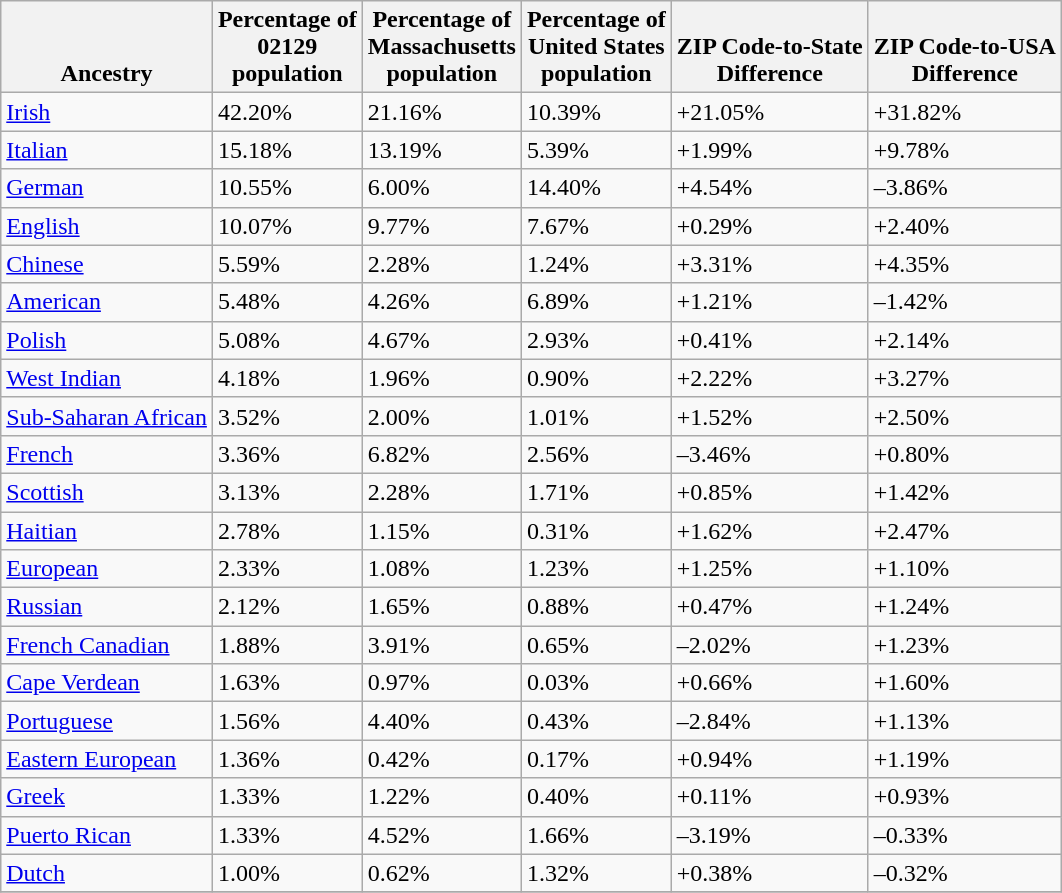<table class="wikitable sortable">
<tr valign=bottom>
<th>Ancestry</th>
<th>Percentage of<br>02129<br>population</th>
<th>Percentage of<br>Massachusetts<br>population</th>
<th>Percentage of<br>United States<br>population</th>
<th>ZIP Code-to-State<br>Difference</th>
<th>ZIP Code-to-USA<br>Difference</th>
</tr>
<tr>
<td><a href='#'>Irish</a></td>
<td>42.20%</td>
<td>21.16%</td>
<td>10.39%</td>
<td>+21.05%</td>
<td>+31.82%</td>
</tr>
<tr>
<td><a href='#'>Italian</a></td>
<td>15.18%</td>
<td>13.19%</td>
<td>5.39%</td>
<td>+1.99%</td>
<td>+9.78%</td>
</tr>
<tr>
<td><a href='#'>German</a></td>
<td>10.55%</td>
<td>6.00%</td>
<td>14.40%</td>
<td>+4.54%</td>
<td>–3.86%</td>
</tr>
<tr>
<td><a href='#'>English</a></td>
<td>10.07%</td>
<td>9.77%</td>
<td>7.67%</td>
<td>+0.29%</td>
<td>+2.40%</td>
</tr>
<tr>
<td><a href='#'>Chinese</a></td>
<td>5.59%</td>
<td>2.28%</td>
<td>1.24%</td>
<td>+3.31%</td>
<td>+4.35%</td>
</tr>
<tr>
<td><a href='#'>American</a></td>
<td>5.48%</td>
<td>4.26%</td>
<td>6.89%</td>
<td>+1.21%</td>
<td>–1.42%</td>
</tr>
<tr>
<td><a href='#'>Polish</a></td>
<td>5.08%</td>
<td>4.67%</td>
<td>2.93%</td>
<td>+0.41%</td>
<td>+2.14%</td>
</tr>
<tr>
<td><a href='#'>West Indian</a></td>
<td>4.18%</td>
<td>1.96%</td>
<td>0.90%</td>
<td>+2.22%</td>
<td>+3.27%</td>
</tr>
<tr>
<td><a href='#'>Sub-Saharan African</a></td>
<td>3.52%</td>
<td>2.00%</td>
<td>1.01%</td>
<td>+1.52%</td>
<td>+2.50%</td>
</tr>
<tr>
<td><a href='#'>French</a></td>
<td>3.36%</td>
<td>6.82%</td>
<td>2.56%</td>
<td>–3.46%</td>
<td>+0.80%</td>
</tr>
<tr>
<td><a href='#'>Scottish</a></td>
<td>3.13%</td>
<td>2.28%</td>
<td>1.71%</td>
<td>+0.85%</td>
<td>+1.42%</td>
</tr>
<tr>
<td><a href='#'>Haitian</a></td>
<td>2.78%</td>
<td>1.15%</td>
<td>0.31%</td>
<td>+1.62%</td>
<td>+2.47%</td>
</tr>
<tr>
<td><a href='#'>European</a></td>
<td>2.33%</td>
<td>1.08%</td>
<td>1.23%</td>
<td>+1.25%</td>
<td>+1.10%</td>
</tr>
<tr>
<td><a href='#'>Russian</a></td>
<td>2.12%</td>
<td>1.65%</td>
<td>0.88%</td>
<td>+0.47%</td>
<td>+1.24%</td>
</tr>
<tr>
<td><a href='#'>French Canadian</a></td>
<td>1.88%</td>
<td>3.91%</td>
<td>0.65%</td>
<td>–2.02%</td>
<td>+1.23%</td>
</tr>
<tr>
<td><a href='#'>Cape Verdean</a></td>
<td>1.63%</td>
<td>0.97%</td>
<td>0.03%</td>
<td>+0.66%</td>
<td>+1.60%</td>
</tr>
<tr>
<td><a href='#'>Portuguese</a></td>
<td>1.56%</td>
<td>4.40%</td>
<td>0.43%</td>
<td>–2.84%</td>
<td>+1.13%</td>
</tr>
<tr>
<td><a href='#'>Eastern European</a></td>
<td>1.36%</td>
<td>0.42%</td>
<td>0.17%</td>
<td>+0.94%</td>
<td>+1.19%</td>
</tr>
<tr>
<td><a href='#'>Greek</a></td>
<td>1.33%</td>
<td>1.22%</td>
<td>0.40%</td>
<td>+0.11%</td>
<td>+0.93%</td>
</tr>
<tr>
<td><a href='#'>Puerto Rican</a></td>
<td>1.33%</td>
<td>4.52%</td>
<td>1.66%</td>
<td>–3.19%</td>
<td>–0.33%</td>
</tr>
<tr>
<td><a href='#'>Dutch</a></td>
<td>1.00%</td>
<td>0.62%</td>
<td>1.32%</td>
<td>+0.38%</td>
<td>–0.32%</td>
</tr>
<tr>
</tr>
</table>
